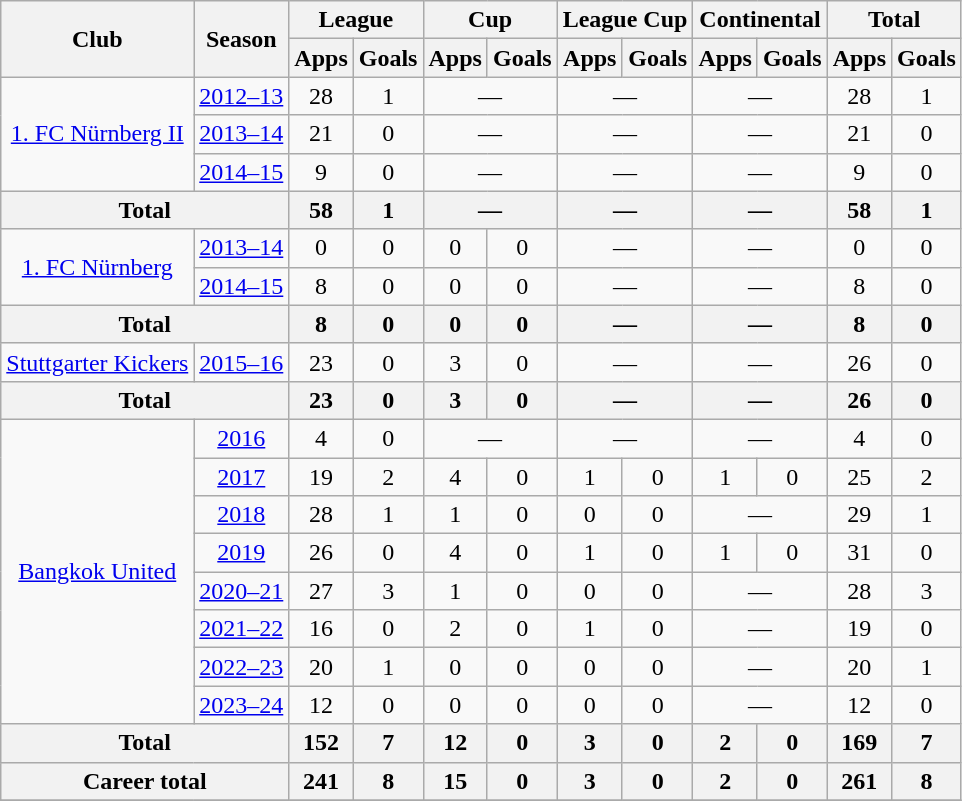<table class="wikitable" style="text-align:center">
<tr>
<th rowspan="2">Club</th>
<th rowspan="2">Season</th>
<th colspan="2">League</th>
<th colspan="2">Cup</th>
<th colspan="2">League Cup</th>
<th colspan="2">Continental</th>
<th colspan="2">Total</th>
</tr>
<tr>
<th>Apps</th>
<th>Goals</th>
<th>Apps</th>
<th>Goals</th>
<th>Apps</th>
<th>Goals</th>
<th>Apps</th>
<th>Goals</th>
<th>Apps</th>
<th>Goals</th>
</tr>
<tr>
<td rowspan="3"><a href='#'>1. FC Nürnberg II</a></td>
<td><a href='#'>2012–13</a></td>
<td>28</td>
<td>1</td>
<td colspan="2">—</td>
<td colspan="2">—</td>
<td colspan="2">—</td>
<td>28</td>
<td>1</td>
</tr>
<tr>
<td><a href='#'>2013–14</a></td>
<td>21</td>
<td>0</td>
<td colspan="2">—</td>
<td colspan="2">—</td>
<td colspan="2">—</td>
<td>21</td>
<td>0</td>
</tr>
<tr>
<td><a href='#'>2014–15</a></td>
<td>9</td>
<td>0</td>
<td colspan="2">—</td>
<td colspan="2">—</td>
<td colspan="2">—</td>
<td>9</td>
<td>0</td>
</tr>
<tr>
<th colspan=2>Total</th>
<th>58</th>
<th>1</th>
<th colspan="2">—</th>
<th colspan="2">—</th>
<th colspan="2">—</th>
<th>58</th>
<th>1</th>
</tr>
<tr>
<td rowspan="2"><a href='#'>1. FC Nürnberg</a></td>
<td><a href='#'>2013–14</a></td>
<td>0</td>
<td>0</td>
<td>0</td>
<td>0</td>
<td colspan="2">—</td>
<td colspan="2">—</td>
<td>0</td>
<td>0</td>
</tr>
<tr>
<td><a href='#'>2014–15</a></td>
<td>8</td>
<td>0</td>
<td>0</td>
<td>0</td>
<td colspan="2">—</td>
<td colspan="2">—</td>
<td>8</td>
<td>0</td>
</tr>
<tr>
<th colspan=2>Total</th>
<th>8</th>
<th>0</th>
<th>0</th>
<th>0</th>
<th colspan="2">—</th>
<th colspan="2">—</th>
<th>8</th>
<th>0</th>
</tr>
<tr>
<td><a href='#'>Stuttgarter Kickers</a></td>
<td><a href='#'>2015–16</a></td>
<td>23</td>
<td>0</td>
<td>3</td>
<td>0</td>
<td colspan="2">—</td>
<td colspan="2">—</td>
<td>26</td>
<td>0</td>
</tr>
<tr>
<th colspan=2>Total</th>
<th>23</th>
<th>0</th>
<th>3</th>
<th>0</th>
<th colspan="2">—</th>
<th colspan="2">—</th>
<th>26</th>
<th>0</th>
</tr>
<tr>
<td rowspan="8"><a href='#'>Bangkok United</a></td>
<td><a href='#'>2016</a></td>
<td>4</td>
<td>0</td>
<td colspan="2">—</td>
<td colspan="2">—</td>
<td colspan="2">—</td>
<td>4</td>
<td>0</td>
</tr>
<tr>
<td><a href='#'>2017</a></td>
<td>19</td>
<td>2</td>
<td>4</td>
<td>0</td>
<td>1</td>
<td>0</td>
<td>1</td>
<td>0</td>
<td>25</td>
<td>2</td>
</tr>
<tr>
<td><a href='#'>2018</a></td>
<td>28</td>
<td>1</td>
<td>1</td>
<td>0</td>
<td>0</td>
<td>0</td>
<td colspan="2">—</td>
<td>29</td>
<td>1</td>
</tr>
<tr>
<td><a href='#'>2019</a></td>
<td>26</td>
<td>0</td>
<td>4</td>
<td>0</td>
<td>1</td>
<td>0</td>
<td>1</td>
<td>0</td>
<td>31</td>
<td>0</td>
</tr>
<tr>
<td><a href='#'>2020–21</a></td>
<td>27</td>
<td>3</td>
<td>1</td>
<td>0</td>
<td>0</td>
<td>0</td>
<td colspan="2">—</td>
<td>28</td>
<td>3</td>
</tr>
<tr>
<td><a href='#'>2021–22</a></td>
<td>16</td>
<td>0</td>
<td>2</td>
<td>0</td>
<td>1</td>
<td>0</td>
<td colspan="2">—</td>
<td>19</td>
<td>0</td>
</tr>
<tr>
<td><a href='#'>2022–23</a></td>
<td>20</td>
<td>1</td>
<td>0</td>
<td>0</td>
<td>0</td>
<td>0</td>
<td colspan="2">—</td>
<td>20</td>
<td>1</td>
</tr>
<tr>
<td><a href='#'>2023–24</a></td>
<td>12</td>
<td>0</td>
<td>0</td>
<td>0</td>
<td>0</td>
<td>0</td>
<td colspan="2">—</td>
<td>12</td>
<td>0</td>
</tr>
<tr>
<th colspan="2">Total</th>
<th>152</th>
<th>7</th>
<th>12</th>
<th>0</th>
<th>3</th>
<th>0</th>
<th>2</th>
<th>0</th>
<th>169</th>
<th>7</th>
</tr>
<tr>
<th colspan="2">Career total</th>
<th>241</th>
<th>8</th>
<th>15</th>
<th>0</th>
<th>3</th>
<th>0</th>
<th>2</th>
<th>0</th>
<th>261</th>
<th>8</th>
</tr>
<tr>
</tr>
</table>
